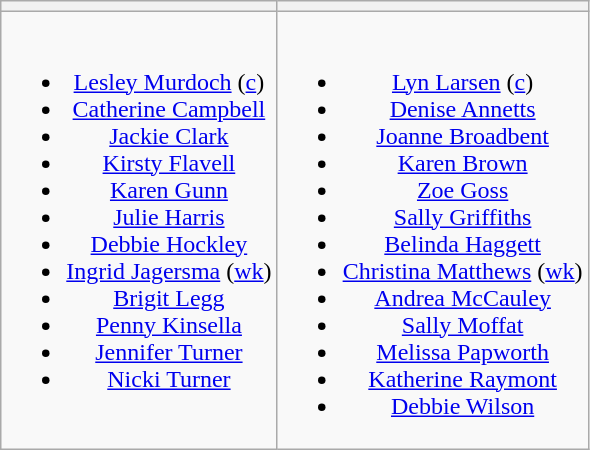<table class="wikitable" style="text-align:center">
<tr>
<th></th>
<th></th>
</tr>
<tr style="vertical-align:top">
<td><br><ul><li><a href='#'>Lesley Murdoch</a> (<a href='#'>c</a>)</li><li><a href='#'>Catherine Campbell</a></li><li><a href='#'>Jackie Clark</a></li><li><a href='#'>Kirsty Flavell</a></li><li><a href='#'>Karen Gunn</a></li><li><a href='#'>Julie Harris</a></li><li><a href='#'>Debbie Hockley</a></li><li><a href='#'>Ingrid Jagersma</a> (<a href='#'>wk</a>)</li><li><a href='#'>Brigit Legg</a></li><li><a href='#'>Penny Kinsella</a></li><li><a href='#'>Jennifer Turner</a></li><li><a href='#'>Nicki Turner</a></li></ul></td>
<td><br><ul><li><a href='#'>Lyn Larsen</a> (<a href='#'>c</a>)</li><li><a href='#'>Denise Annetts</a></li><li><a href='#'>Joanne Broadbent</a></li><li><a href='#'>Karen Brown</a></li><li><a href='#'>Zoe Goss</a></li><li><a href='#'>Sally Griffiths</a></li><li><a href='#'>Belinda Haggett</a></li><li><a href='#'>Christina Matthews</a> (<a href='#'>wk</a>)</li><li><a href='#'>Andrea McCauley</a></li><li><a href='#'>Sally Moffat</a></li><li><a href='#'>Melissa Papworth</a></li><li><a href='#'>Katherine Raymont</a></li><li><a href='#'>Debbie Wilson</a></li></ul></td>
</tr>
</table>
